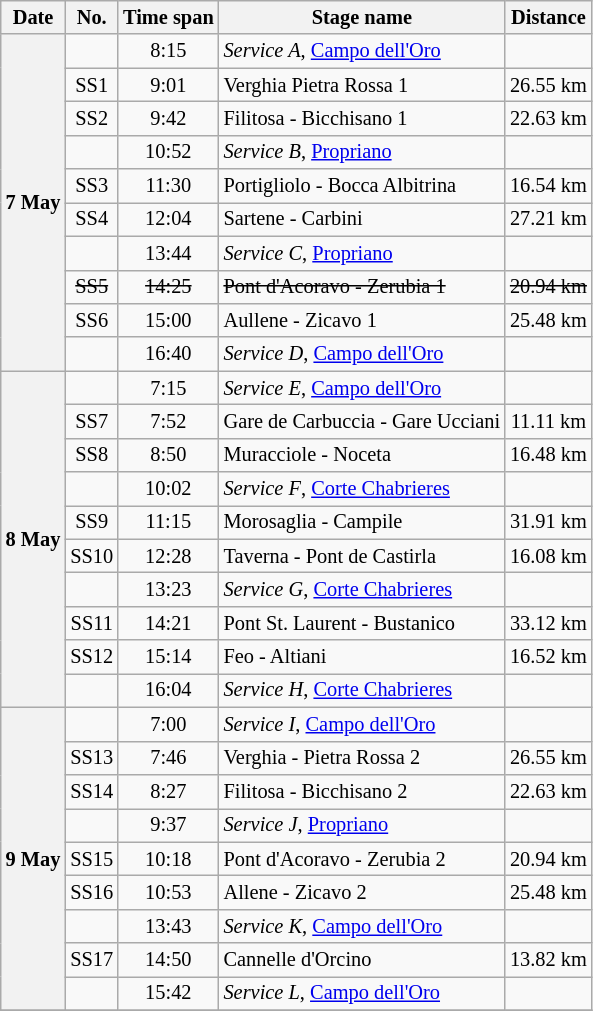<table class="wikitable" style="font-size: 85%;">
<tr>
<th>Date</th>
<th>No.</th>
<th>Time span</th>
<th>Stage name</th>
<th>Distance</th>
</tr>
<tr>
<th rowspan="10">7 May</th>
<td align="center"></td>
<td align="center">8:15</td>
<td><em>Service A</em>, <a href='#'>Campo dell'Oro</a></td>
<td></td>
</tr>
<tr>
<td align="center">SS1</td>
<td align="center">9:01</td>
<td>Verghia Pietra Rossa 1</td>
<td align="center">26.55 km</td>
</tr>
<tr>
<td align="center">SS2</td>
<td align="center">9:42</td>
<td>Filitosa - Bicchisano 1</td>
<td align="center">22.63 km</td>
</tr>
<tr>
<td align="center"></td>
<td align="center">10:52</td>
<td><em>Service B</em>, <a href='#'>Propriano</a></td>
<td></td>
</tr>
<tr>
<td align="center">SS3</td>
<td align="center">11:30</td>
<td>Portigliolo - Bocca Albitrina</td>
<td align="center">16.54 km</td>
</tr>
<tr>
<td align="center">SS4</td>
<td align="center">12:04</td>
<td>Sartene - Carbini</td>
<td align="center">27.21 km</td>
</tr>
<tr>
<td align="center"></td>
<td align="center">13:44</td>
<td><em>Service C</em>, <a href='#'>Propriano</a></td>
<td></td>
</tr>
<tr>
<td align="center"><s>SS5</s></td>
<td align="center"><s>14:25</s></td>
<td><s>Pont d'Acoravo - Zerubia 1</s></td>
<td align="center"><s>20.94 km</s></td>
</tr>
<tr>
<td align="center">SS6</td>
<td align="center">15:00</td>
<td>Aullene - Zicavo 1</td>
<td align="center">25.48 km</td>
</tr>
<tr>
<td align="center"></td>
<td align="center">16:40</td>
<td><em>Service D</em>, <a href='#'>Campo dell'Oro</a></td>
<td></td>
</tr>
<tr>
<th rowspan="10">8 May</th>
<td align="center"></td>
<td align="center">7:15</td>
<td><em>Service E</em>, <a href='#'>Campo dell'Oro</a></td>
<td></td>
</tr>
<tr>
<td align="center">SS7</td>
<td align="center">7:52</td>
<td>Gare de Carbuccia - Gare Ucciani</td>
<td align="center">11.11 km</td>
</tr>
<tr>
<td align="center">SS8</td>
<td align="center">8:50</td>
<td>Muracciole - Noceta</td>
<td align="center">16.48 km</td>
</tr>
<tr>
<td align="center"></td>
<td align="center">10:02</td>
<td><em>Service F</em>, <a href='#'>Corte Chabrieres</a></td>
<td></td>
</tr>
<tr>
<td align="center">SS9</td>
<td align="center">11:15</td>
<td>Morosaglia - Campile</td>
<td align="center">31.91 km</td>
</tr>
<tr>
<td align="center">SS10</td>
<td align="center">12:28</td>
<td>Taverna - Pont de Castirla</td>
<td align="center">16.08 km</td>
</tr>
<tr>
<td align="center"></td>
<td align="center">13:23</td>
<td><em>Service G</em>, <a href='#'>Corte Chabrieres</a></td>
<td></td>
</tr>
<tr>
<td align="center">SS11</td>
<td align="center">14:21</td>
<td>Pont St. Laurent - Bustanico</td>
<td align="center">33.12 km</td>
</tr>
<tr>
<td align="center">SS12</td>
<td align="center">15:14</td>
<td>Feo - Altiani</td>
<td align="center">16.52 km</td>
</tr>
<tr>
<td align="center"></td>
<td align="center">16:04</td>
<td><em>Service H</em>, <a href='#'>Corte Chabrieres</a></td>
<td></td>
</tr>
<tr>
<th rowspan="9">9 May</th>
<td align="center"></td>
<td align="center">7:00</td>
<td><em>Service I</em>, <a href='#'>Campo dell'Oro</a></td>
<td></td>
</tr>
<tr>
<td align="center">SS13</td>
<td align="center">7:46</td>
<td>Verghia - Pietra Rossa 2</td>
<td align="center">26.55 km</td>
</tr>
<tr>
<td align="center">SS14</td>
<td align="center">8:27</td>
<td>Filitosa - Bicchisano 2</td>
<td align="center">22.63 km</td>
</tr>
<tr>
<td align="center"></td>
<td align="center">9:37</td>
<td><em>Service J</em>, <a href='#'>Propriano</a></td>
<td></td>
</tr>
<tr>
<td align="center">SS15</td>
<td align="center">10:18</td>
<td>Pont d'Acoravo - Zerubia 2</td>
<td align="center">20.94 km</td>
</tr>
<tr>
<td align="center">SS16</td>
<td align="center">10:53</td>
<td>Allene - Zicavo 2</td>
<td align="center">25.48 km</td>
</tr>
<tr>
<td align="center"></td>
<td align="center">13:43</td>
<td><em>Service K</em>, <a href='#'>Campo dell'Oro</a></td>
<td></td>
</tr>
<tr>
<td align="center">SS17</td>
<td align="center">14:50</td>
<td>Cannelle d'Orcino</td>
<td align="center">13.82 km</td>
</tr>
<tr>
<td align="center"></td>
<td align="center">15:42</td>
<td><em>Service L</em>, <a href='#'>Campo dell'Oro</a></td>
<td></td>
</tr>
<tr>
</tr>
</table>
